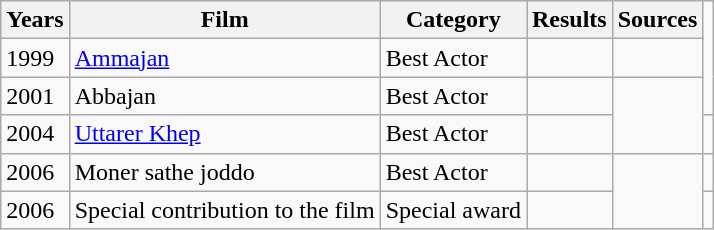<table class = "wikitable sortable">
<tr>
<th>Years</th>
<th>Film</th>
<th>Category</th>
<th>Results</th>
<th>Sources</th>
</tr>
<tr>
<td>1999</td>
<td><a href='#'>Ammajan</a></td>
<td>Best Actor</td>
<td></td>
<td></td>
</tr>
<tr>
<td>2001</td>
<td>Abbajan</td>
<td>Best Actor</td>
<td></td>
<td rowspan = 2></td>
</tr>
<tr>
<td>2004</td>
<td><a href='#'>Uttarer Khep</a></td>
<td>Best Actor</td>
<td></td>
<td></td>
</tr>
<tr>
<td>2006</td>
<td>Moner sathe joddo</td>
<td>Best Actor</td>
<td></td>
<td rowspan = 2></td>
</tr>
<tr>
<td>2006</td>
<td>Special contribution to the film</td>
<td>Special award</td>
<td></td>
<td></td>
</tr>
</table>
